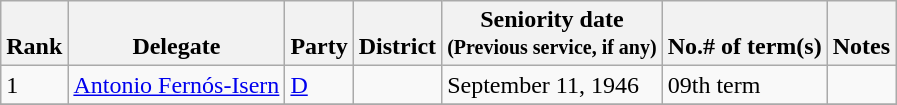<table class="wikitable sortable">
<tr valign=bottom>
<th>Rank</th>
<th>Delegate</th>
<th>Party</th>
<th>District</th>
<th>Seniority date<br><small>(Previous service, if any)</small><br></th>
<th>No.# of term(s)</th>
<th>Notes</th>
</tr>
<tr>
<td>1</td>
<td><a href='#'>Antonio Fernós-Isern</a></td>
<td><a href='#'>D</a></td>
<td></td>
<td>September 11, 1946</td>
<td>09th term</td>
<td></td>
</tr>
<tr>
</tr>
</table>
